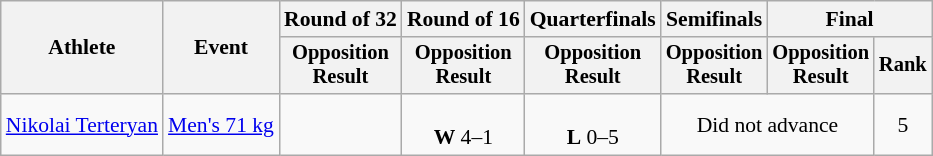<table class="wikitable" style="font-size:90%">
<tr>
<th rowspan="2">Athlete</th>
<th rowspan="2">Event</th>
<th>Round of 32</th>
<th>Round of 16</th>
<th>Quarterfinals</th>
<th>Semifinals</th>
<th colspan=2>Final</th>
</tr>
<tr style="font-size:95%">
<th>Opposition<br>Result</th>
<th>Opposition<br>Result</th>
<th>Opposition<br>Result</th>
<th>Opposition<br>Result</th>
<th>Opposition<br>Result</th>
<th>Rank</th>
</tr>
<tr align=center>
<td align=left><a href='#'>Nikolai Terteryan</a></td>
<td align=left><a href='#'>Men's 71 kg</a></td>
<td></td>
<td><br><strong>W</strong> 4–1</td>
<td><br><strong>L</strong> 0–5</td>
<td colspan=2>Did not advance</td>
<td>5</td>
</tr>
</table>
